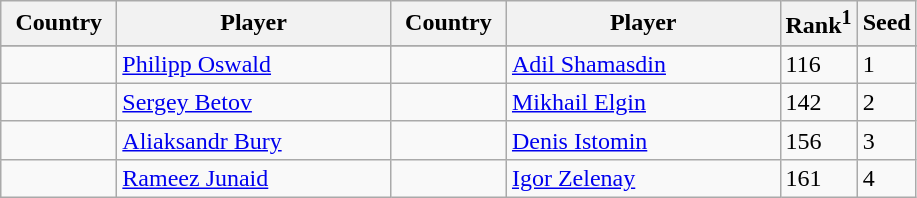<table class="sortable wikitable">
<tr>
<th width="70">Country</th>
<th width="175">Player</th>
<th width="70">Country</th>
<th width="175">Player</th>
<th>Rank<sup>1</sup></th>
<th>Seed</th>
</tr>
<tr style="background:#cfc;">
</tr>
<tr>
<td></td>
<td><a href='#'>Philipp Oswald</a></td>
<td></td>
<td><a href='#'>Adil Shamasdin</a></td>
<td>116</td>
<td>1</td>
</tr>
<tr>
<td></td>
<td><a href='#'>Sergey Betov</a></td>
<td></td>
<td><a href='#'>Mikhail Elgin</a></td>
<td>142</td>
<td>2</td>
</tr>
<tr>
<td></td>
<td><a href='#'>Aliaksandr Bury</a></td>
<td></td>
<td><a href='#'>Denis Istomin</a></td>
<td>156</td>
<td>3</td>
</tr>
<tr>
<td></td>
<td><a href='#'>Rameez Junaid</a></td>
<td></td>
<td><a href='#'>Igor Zelenay</a></td>
<td>161</td>
<td>4</td>
</tr>
</table>
